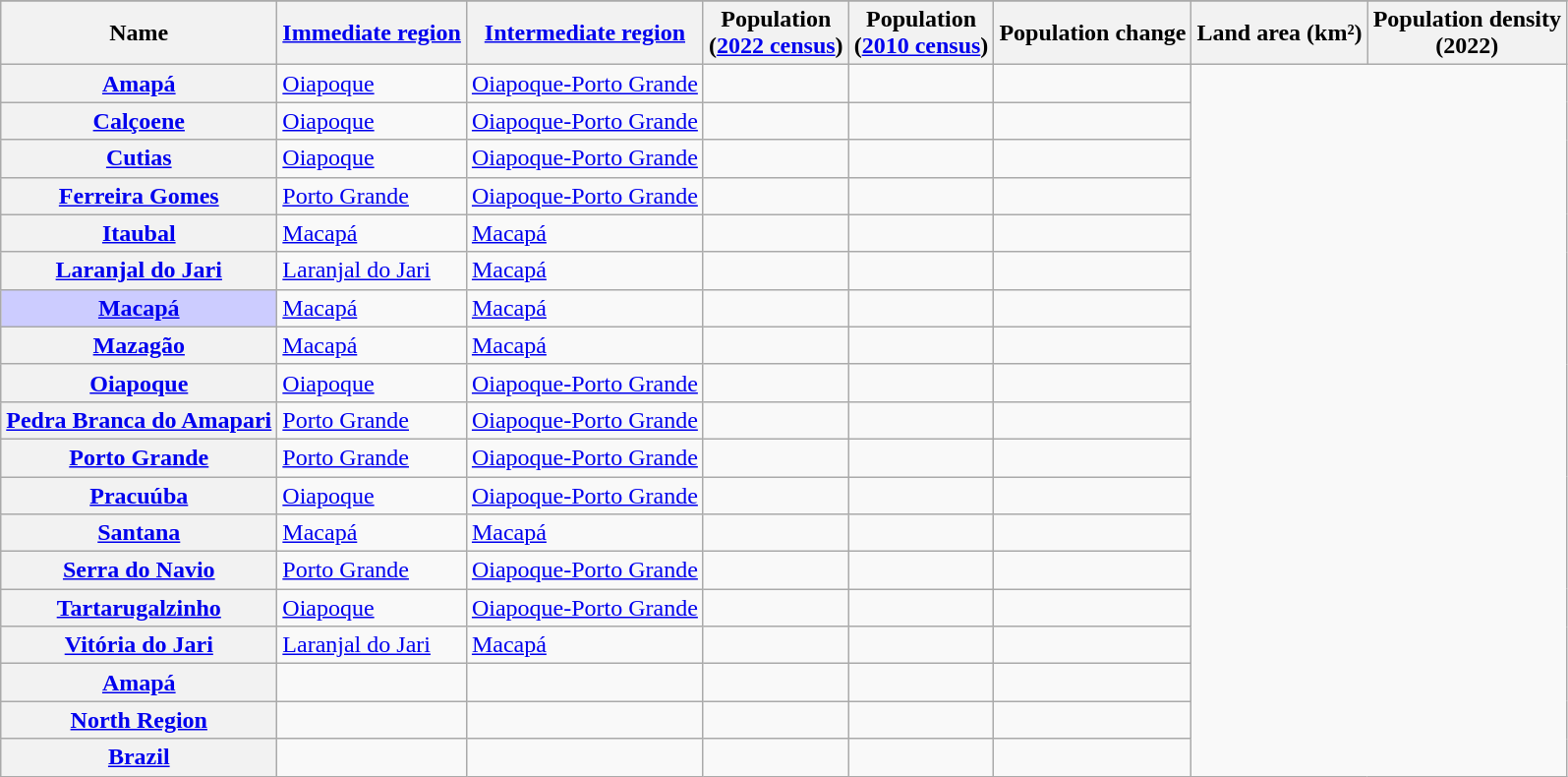<table class="wikitable sortable sticky-header" style="text-align:right;">
<tr>
</tr>
<tr>
<th scope="col">Name</th>
<th scope="col" align="left"><a href='#'>Immediate region</a></th>
<th scope="col" align="left"><a href='#'>Intermediate region</a></th>
<th scope="col">Population<br>(<a href='#'>2022 census</a>)</th>
<th scope="col">Population<br>(<a href='#'>2010 census</a>)</th>
<th scope="col">Population change</th>
<th scope="col" data-sort-type="number">Land area (km²)</th>
<th scope="col" data-sort-type="number">Population density<br>(2022)</th>
</tr>
<tr>
<th scope="row" align="center"><a href='#'>Amapá</a></th>
<td align=left><a href='#'>Oiapoque</a></td>
<td align=left><a href='#'>Oiapoque-Porto Grande</a></td>
<td></td>
<td></td>
<td></td>
</tr>
<tr>
<th scope="row" align="center"><a href='#'>Calçoene</a></th>
<td align=left><a href='#'>Oiapoque</a></td>
<td align=left><a href='#'>Oiapoque-Porto Grande</a></td>
<td></td>
<td></td>
<td></td>
</tr>
<tr>
<th scope="row" align="center"><a href='#'>Cutias</a></th>
<td align=left><a href='#'>Oiapoque</a></td>
<td align=left><a href='#'>Oiapoque-Porto Grande</a></td>
<td></td>
<td></td>
<td></td>
</tr>
<tr>
<th scope="row" align="center"><a href='#'>Ferreira Gomes</a></th>
<td align=left><a href='#'>Porto Grande</a></td>
<td align=left><a href='#'>Oiapoque-Porto Grande</a></td>
<td></td>
<td></td>
<td></td>
</tr>
<tr>
<th scope="row" align="center"><a href='#'>Itaubal</a></th>
<td align=left><a href='#'>Macapá</a></td>
<td align=left><a href='#'>Macapá</a></td>
<td></td>
<td></td>
<td></td>
</tr>
<tr>
<th scope="row" align="center"><a href='#'>Laranjal do Jari</a></th>
<td align=left><a href='#'>Laranjal do Jari</a></td>
<td align=left><a href='#'>Macapá</a></td>
<td></td>
<td></td>
<td></td>
</tr>
<tr>
<th scope="row" align="left" style="background:#CCF;"><a href='#'>Macapá</a></th>
<td align=left><a href='#'>Macapá</a></td>
<td align=left><a href='#'>Macapá</a></td>
<td></td>
<td></td>
<td></td>
</tr>
<tr>
<th scope="row" align="center"><a href='#'>Mazagão</a></th>
<td align=left><a href='#'>Macapá</a></td>
<td align=left><a href='#'>Macapá</a></td>
<td></td>
<td></td>
<td></td>
</tr>
<tr>
<th scope="row" align="center"><a href='#'>Oiapoque</a></th>
<td align=left><a href='#'>Oiapoque</a></td>
<td align=left><a href='#'>Oiapoque-Porto Grande</a></td>
<td></td>
<td></td>
<td></td>
</tr>
<tr>
<th scope="row" align="center"><a href='#'>Pedra Branca do Amapari</a></th>
<td align=left><a href='#'>Porto Grande</a></td>
<td align=left><a href='#'>Oiapoque-Porto Grande</a></td>
<td></td>
<td></td>
<td></td>
</tr>
<tr>
<th scope="row" align="center"><a href='#'>Porto Grande</a></th>
<td align=left><a href='#'>Porto Grande</a></td>
<td align=left><a href='#'>Oiapoque-Porto Grande</a></td>
<td></td>
<td></td>
<td></td>
</tr>
<tr>
<th scope="row" align="center"><a href='#'>Pracuúba</a></th>
<td align=left><a href='#'>Oiapoque</a></td>
<td align=left><a href='#'>Oiapoque-Porto Grande</a></td>
<td></td>
<td></td>
<td></td>
</tr>
<tr>
<th scope="row" align="center"><a href='#'>Santana</a></th>
<td align=left><a href='#'>Macapá</a></td>
<td align=left><a href='#'>Macapá</a></td>
<td></td>
<td></td>
<td></td>
</tr>
<tr>
<th scope="row" align="center"><a href='#'>Serra do Navio</a></th>
<td align=left><a href='#'>Porto Grande</a></td>
<td align=left><a href='#'>Oiapoque-Porto Grande</a></td>
<td></td>
<td></td>
<td></td>
</tr>
<tr>
<th scope="row" align="center"><a href='#'>Tartarugalzinho</a></th>
<td align=left><a href='#'>Oiapoque</a></td>
<td align=left><a href='#'>Oiapoque-Porto Grande</a></td>
<td></td>
<td></td>
<td></td>
</tr>
<tr>
<th scope="row" align="center"><a href='#'>Vitória do Jari</a></th>
<td align=left><a href='#'>Laranjal do Jari</a></td>
<td align=left><a href='#'>Macapá</a></td>
<td></td>
<td></td>
<td></td>
</tr>
<tr class="sortbottom" style="text-align:center;" style="background: #f2f2f2;">
<th scope="row" align="center"><strong><a href='#'>Amapá</a></strong></th>
<td align=left></td>
<td align=left></td>
<td></td>
<td><strong></strong></td>
<td><strong></strong></td>
</tr>
<tr class="sortbottom" style="text-align:center;" style="background: #f2f2f2;">
<th scope="row" align="center"><strong><a href='#'>North Region</a></strong></th>
<td align=left></td>
<td align=left></td>
<td></td>
<td><strong></strong></td>
<td><strong></strong></td>
</tr>
<tr class="sortbottom" style="text-align:center;" style="background: #f2f2f2;">
<th scope="row" align="center"><strong><a href='#'>Brazil</a></strong></th>
<td align=left></td>
<td align=left></td>
<td></td>
<td><strong></strong></td>
<td><strong></strong></td>
</tr>
</table>
